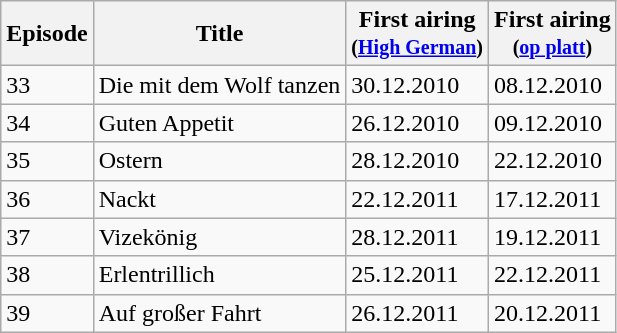<table class="wikitable">
<tr>
<th>Episode</th>
<th>Title</th>
<th>First airing<br><small>(<a href='#'>High German</a>)</small></th>
<th>First airing<br><small>(<a href='#'>op platt</a>)</small></th>
</tr>
<tr>
<td>33</td>
<td>Die mit dem Wolf tanzen</td>
<td>30.12.2010</td>
<td>08.12.2010</td>
</tr>
<tr>
<td>34</td>
<td>Guten Appetit</td>
<td>26.12.2010</td>
<td>09.12.2010</td>
</tr>
<tr>
<td>35</td>
<td>Ostern</td>
<td>28.12.2010</td>
<td>22.12.2010</td>
</tr>
<tr>
<td>36</td>
<td>Nackt</td>
<td>22.12.2011</td>
<td>17.12.2011</td>
</tr>
<tr>
<td>37</td>
<td>Vizekönig</td>
<td>28.12.2011</td>
<td>19.12.2011</td>
</tr>
<tr>
<td>38</td>
<td>Erlentrillich</td>
<td>25.12.2011</td>
<td>22.12.2011</td>
</tr>
<tr>
<td>39</td>
<td>Auf großer Fahrt</td>
<td>26.12.2011</td>
<td>20.12.2011</td>
</tr>
</table>
